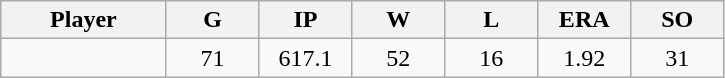<table class="wikitable sortable">
<tr>
<th bgcolor="#DDDDFF" width="16%">Player</th>
<th bgcolor="#DDDDFF" width="9%">G</th>
<th bgcolor="#DDDDFF" width="9%">IP</th>
<th bgcolor="#DDDDFF" width="9%">W</th>
<th bgcolor="#DDDDFF" width="9%">L</th>
<th bgcolor="#DDDDFF" width="9%">ERA</th>
<th bgcolor="#DDDDFF" width="9%">SO</th>
</tr>
<tr align="center">
<td></td>
<td>71</td>
<td>617.1</td>
<td>52</td>
<td>16</td>
<td>1.92</td>
<td>31</td>
</tr>
</table>
